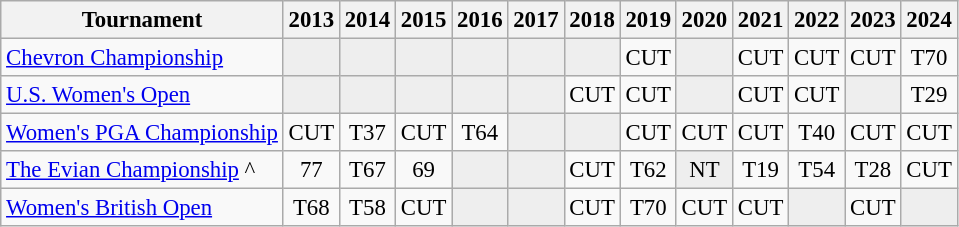<table class="wikitable" style="font-size:95%;text-align:center;">
<tr>
<th>Tournament</th>
<th>2013</th>
<th>2014</th>
<th>2015</th>
<th>2016</th>
<th>2017</th>
<th>2018</th>
<th>2019</th>
<th>2020</th>
<th>2021</th>
<th>2022</th>
<th>2023</th>
<th>2024</th>
</tr>
<tr>
<td align=left><a href='#'>Chevron Championship</a></td>
<td style="background:#eeeeee;"></td>
<td style="background:#eeeeee;"></td>
<td style="background:#eeeeee;"></td>
<td style="background:#eeeeee;"></td>
<td style="background:#eeeeee;"></td>
<td style="background:#eeeeee;"></td>
<td>CUT</td>
<td style="background:#eeeeee;"></td>
<td>CUT</td>
<td>CUT</td>
<td>CUT</td>
<td>T70</td>
</tr>
<tr>
<td align=left><a href='#'>U.S. Women's Open</a></td>
<td style="background:#eeeeee;"></td>
<td style="background:#eeeeee;"></td>
<td style="background:#eeeeee;"></td>
<td style="background:#eeeeee;"></td>
<td style="background:#eeeeee;"></td>
<td>CUT</td>
<td>CUT</td>
<td style="background:#eeeeee;"></td>
<td>CUT</td>
<td>CUT</td>
<td style="background:#eeeeee;"></td>
<td>T29</td>
</tr>
<tr>
<td align=left><a href='#'>Women's PGA Championship</a></td>
<td>CUT</td>
<td>T37</td>
<td>CUT</td>
<td>T64</td>
<td style="background:#eeeeee;"></td>
<td style="background:#eeeeee;"></td>
<td>CUT</td>
<td>CUT</td>
<td>CUT</td>
<td>T40</td>
<td>CUT</td>
<td>CUT</td>
</tr>
<tr>
<td align=left><a href='#'>The Evian Championship</a> ^</td>
<td>77</td>
<td>T67</td>
<td>69</td>
<td style="background:#eeeeee;"></td>
<td style="background:#eeeeee;"></td>
<td>CUT</td>
<td>T62</td>
<td style="background:#eeeeee;">NT</td>
<td>T19</td>
<td>T54</td>
<td>T28</td>
<td>CUT</td>
</tr>
<tr>
<td align=left><a href='#'>Women's British Open</a></td>
<td>T68</td>
<td>T58</td>
<td>CUT</td>
<td style="background:#eeeeee;"></td>
<td style="background:#eeeeee;"></td>
<td>CUT</td>
<td>T70</td>
<td>CUT</td>
<td>CUT</td>
<td style="background:#eeeeee;"></td>
<td>CUT</td>
<td style="background:#eeeeee;"></td>
</tr>
</table>
